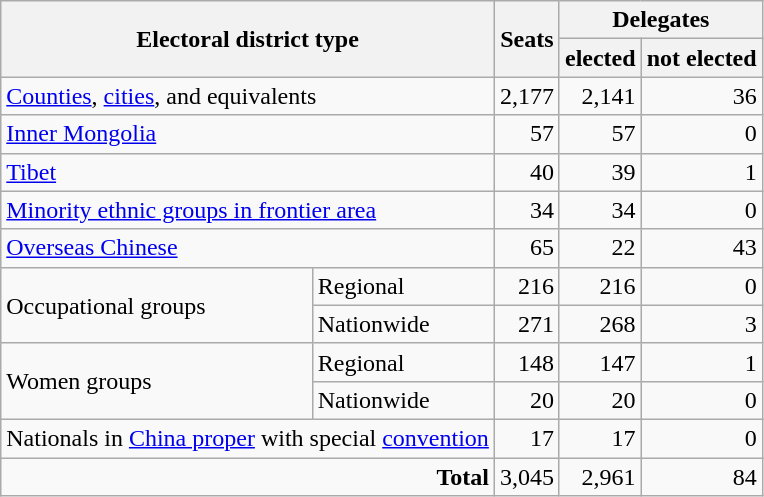<table class="wikitable">
<tr>
<th colspan="2" rowspan="2">Electoral district type</th>
<th rowspan="2">Seats</th>
<th colspan="2">Delegates</th>
</tr>
<tr>
<th>elected</th>
<th>not elected</th>
</tr>
<tr>
<td colspan="2"><a href='#'>Counties</a>, <a href='#'>cities</a>, and equivalents</td>
<td align="right">2,177</td>
<td align="right">2,141</td>
<td align="right">36</td>
</tr>
<tr>
<td colspan="2"><a href='#'>Inner Mongolia</a></td>
<td align="right">57</td>
<td align="right">57</td>
<td align="right">0</td>
</tr>
<tr>
<td colspan="2"><a href='#'>Tibet</a></td>
<td align="right">40</td>
<td align="right">39</td>
<td align="right">1</td>
</tr>
<tr>
<td colspan="2"><a href='#'>Minority ethnic groups in frontier area</a></td>
<td align="right">34</td>
<td align="right">34</td>
<td align="right">0</td>
</tr>
<tr>
<td colspan="2"><a href='#'>Overseas Chinese</a></td>
<td align="right">65</td>
<td align="right">22</td>
<td align="right">43</td>
</tr>
<tr>
<td rowspan="2">Occupational groups</td>
<td>Regional</td>
<td align="right">216</td>
<td align="right">216</td>
<td align="right">0</td>
</tr>
<tr>
<td>Nationwide</td>
<td align="right">271</td>
<td align="right">268</td>
<td align="right">3</td>
</tr>
<tr>
<td rowspan="2">Women groups</td>
<td>Regional</td>
<td align="right">148</td>
<td align="right">147</td>
<td align="right">1</td>
</tr>
<tr>
<td>Nationwide</td>
<td align="right">20</td>
<td align="right">20</td>
<td align="right">0</td>
</tr>
<tr>
<td colspan="2">Nationals in <a href='#'>China proper</a> with special <a href='#'>convention</a></td>
<td align="right">17</td>
<td align="right">17</td>
<td align="right">0</td>
</tr>
<tr>
<td colspan="2" align="right"><strong>Total</strong></td>
<td align="right">3,045</td>
<td align="right">2,961</td>
<td align="right">84</td>
</tr>
</table>
